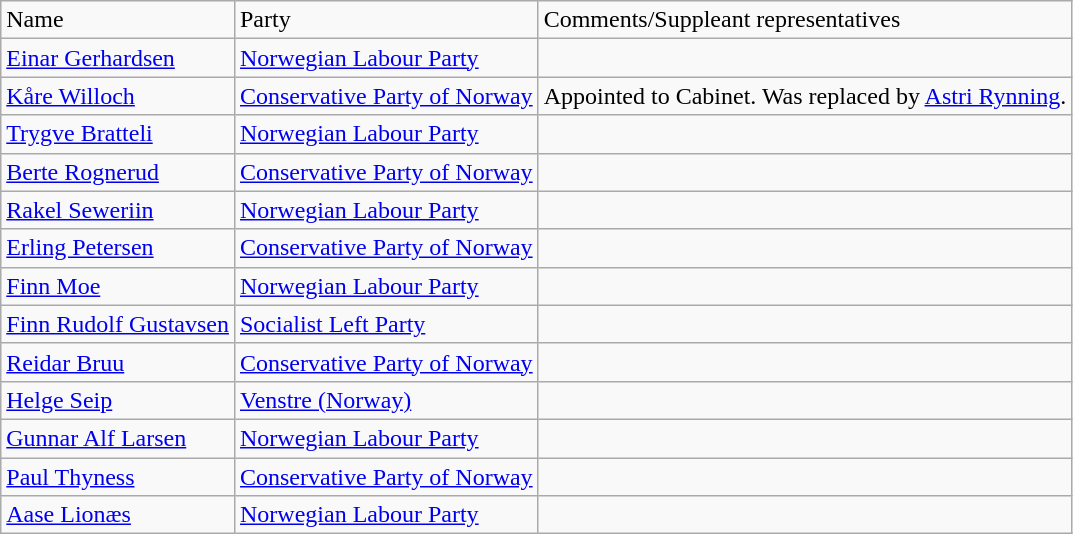<table class="wikitable">
<tr>
<td>Name</td>
<td>Party</td>
<td>Comments/Suppleant representatives</td>
</tr>
<tr>
<td><a href='#'>Einar Gerhardsen</a></td>
<td><a href='#'>Norwegian Labour Party</a></td>
<td></td>
</tr>
<tr>
<td><a href='#'>Kåre Willoch</a></td>
<td><a href='#'>Conservative Party of Norway</a></td>
<td>Appointed to Cabinet. Was replaced by <a href='#'>Astri Rynning</a>.</td>
</tr>
<tr>
<td><a href='#'>Trygve Bratteli</a></td>
<td><a href='#'>Norwegian Labour Party</a></td>
<td></td>
</tr>
<tr>
<td><a href='#'>Berte Rognerud</a></td>
<td><a href='#'>Conservative Party of Norway</a></td>
<td></td>
</tr>
<tr>
<td><a href='#'>Rakel Seweriin</a></td>
<td><a href='#'>Norwegian Labour Party</a></td>
<td></td>
</tr>
<tr>
<td><a href='#'>Erling Petersen</a></td>
<td><a href='#'>Conservative Party of Norway</a></td>
<td></td>
</tr>
<tr>
<td><a href='#'>Finn Moe</a></td>
<td><a href='#'>Norwegian Labour Party</a></td>
<td></td>
</tr>
<tr>
<td><a href='#'>Finn Rudolf Gustavsen</a></td>
<td><a href='#'>Socialist Left Party</a></td>
<td></td>
</tr>
<tr>
<td><a href='#'>Reidar Bruu</a></td>
<td><a href='#'>Conservative Party of Norway</a></td>
<td></td>
</tr>
<tr>
<td><a href='#'>Helge Seip</a></td>
<td><a href='#'>Venstre (Norway)</a></td>
<td></td>
</tr>
<tr>
<td><a href='#'>Gunnar Alf Larsen</a></td>
<td><a href='#'>Norwegian Labour Party</a></td>
<td></td>
</tr>
<tr>
<td><a href='#'>Paul Thyness</a></td>
<td><a href='#'>Conservative Party of Norway</a></td>
<td></td>
</tr>
<tr>
<td><a href='#'>Aase Lionæs</a></td>
<td><a href='#'>Norwegian Labour Party</a></td>
<td></td>
</tr>
</table>
